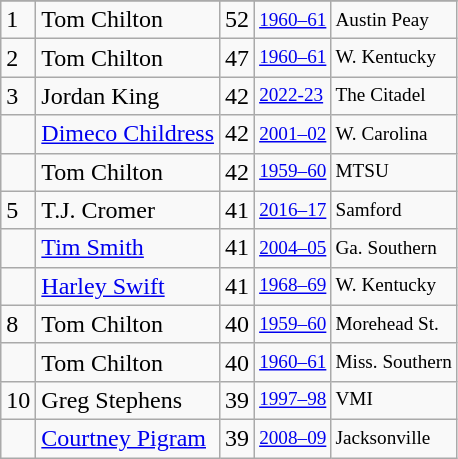<table class="wikitable">
<tr>
</tr>
<tr>
<td>1</td>
<td>Tom Chilton</td>
<td>52</td>
<td style="font-size:80%;"><a href='#'>1960–61</a></td>
<td style="font-size:80%;">Austin Peay</td>
</tr>
<tr>
<td>2</td>
<td>Tom Chilton</td>
<td>47</td>
<td style="font-size:80%;"><a href='#'>1960–61</a></td>
<td style="font-size:80%;">W. Kentucky</td>
</tr>
<tr>
<td>3</td>
<td>Jordan King</td>
<td>42</td>
<td style="font-size:80%;"><a href='#'>2022-23</a></td>
<td style="font-size:80%;">The Citadel</td>
</tr>
<tr>
<td></td>
<td><a href='#'>Dimeco Childress</a></td>
<td>42</td>
<td style="font-size:80%;"><a href='#'>2001–02</a></td>
<td style="font-size:80%;">W. Carolina</td>
</tr>
<tr>
<td></td>
<td>Tom Chilton</td>
<td>42</td>
<td style="font-size:80%;"><a href='#'>1959–60</a></td>
<td style="font-size:80%;">MTSU</td>
</tr>
<tr>
<td>5</td>
<td>T.J. Cromer</td>
<td>41</td>
<td style="font-size:80%;"><a href='#'>2016–17</a></td>
<td style="font-size:80%;">Samford</td>
</tr>
<tr>
<td></td>
<td><a href='#'>Tim Smith</a></td>
<td>41</td>
<td style="font-size:80%;"><a href='#'>2004–05</a></td>
<td style="font-size:80%;">Ga. Southern</td>
</tr>
<tr>
<td></td>
<td><a href='#'>Harley Swift</a></td>
<td>41</td>
<td style="font-size:80%;"><a href='#'>1968–69</a></td>
<td style="font-size:80%;">W. Kentucky</td>
</tr>
<tr>
<td>8</td>
<td>Tom Chilton</td>
<td>40</td>
<td style="font-size:80%;"><a href='#'>1959–60</a></td>
<td style="font-size:80%;">Morehead St.</td>
</tr>
<tr>
<td></td>
<td>Tom Chilton</td>
<td>40</td>
<td style="font-size:80%;"><a href='#'>1960–61</a></td>
<td style="font-size:80%;">Miss. Southern</td>
</tr>
<tr>
<td>10</td>
<td>Greg Stephens</td>
<td>39</td>
<td style="font-size:80%;"><a href='#'>1997–98</a></td>
<td style="font-size:80%;">VMI</td>
</tr>
<tr>
<td></td>
<td><a href='#'>Courtney Pigram</a></td>
<td>39</td>
<td style="font-size:80%;"><a href='#'>2008–09</a></td>
<td style="font-size:80%;">Jacksonville</td>
</tr>
</table>
